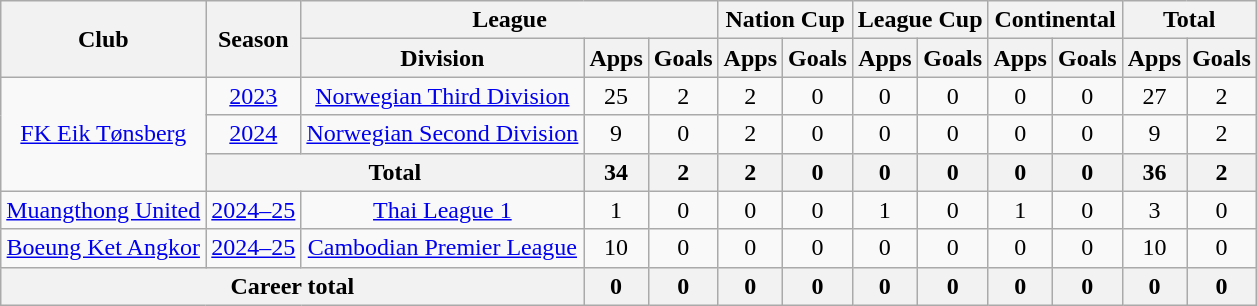<table class="wikitable" style="text-align:center">
<tr>
<th rowspan="2">Club</th>
<th rowspan="2">Season</th>
<th colspan="3">League</th>
<th colspan="2">Nation Cup</th>
<th colspan="2">League Cup</th>
<th colspan="2">Continental</th>
<th colspan="2">Total</th>
</tr>
<tr>
<th>Division</th>
<th>Apps</th>
<th>Goals</th>
<th>Apps</th>
<th>Goals</th>
<th>Apps</th>
<th>Goals</th>
<th>Apps</th>
<th>Goals</th>
<th>Apps</th>
<th>Goals</th>
</tr>
<tr>
<td rowspan="3"><a href='#'>FK Eik Tønsberg</a></td>
<td><a href='#'>2023</a></td>
<td><a href='#'>Norwegian Third Division</a></td>
<td>25</td>
<td>2</td>
<td>2</td>
<td>0</td>
<td>0</td>
<td>0</td>
<td>0</td>
<td>0</td>
<td>27</td>
<td>2</td>
</tr>
<tr>
<td><a href='#'>2024</a></td>
<td><a href='#'>Norwegian Second Division</a></td>
<td>9</td>
<td>0</td>
<td>2</td>
<td>0</td>
<td>0</td>
<td>0</td>
<td>0</td>
<td>0</td>
<td>9</td>
<td>2</td>
</tr>
<tr>
<th colspan="2">Total</th>
<th>34</th>
<th>2</th>
<th>2</th>
<th>0</th>
<th>0</th>
<th>0</th>
<th>0</th>
<th>0</th>
<th>36</th>
<th>2</th>
</tr>
<tr>
<td><a href='#'>Muangthong United</a></td>
<td><a href='#'>2024–25</a></td>
<td><a href='#'>Thai League 1</a></td>
<td>1</td>
<td>0</td>
<td>0</td>
<td>0</td>
<td>1</td>
<td>0</td>
<td>1</td>
<td>0</td>
<td>3</td>
<td>0</td>
</tr>
<tr>
<td><a href='#'>Boeung Ket Angkor</a></td>
<td><a href='#'>2024–25</a></td>
<td><a href='#'>Cambodian Premier League</a></td>
<td>10</td>
<td>0</td>
<td>0</td>
<td>0</td>
<td>0</td>
<td>0</td>
<td>0</td>
<td>0</td>
<td>10</td>
<td>0</td>
</tr>
<tr>
<th colspan="3">Career total</th>
<th>0</th>
<th>0</th>
<th>0</th>
<th>0</th>
<th>0</th>
<th>0</th>
<th>0</th>
<th>0</th>
<th>0</th>
<th>0</th>
</tr>
</table>
